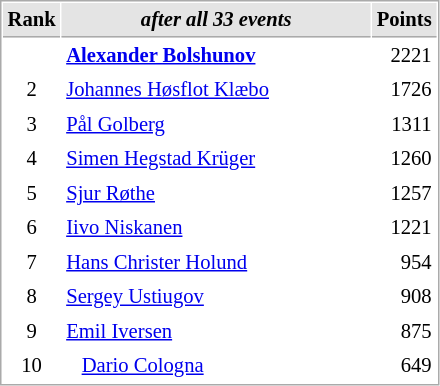<table cellspacing="1" cellpadding="3" style="border:1px solid #AAAAAA;font-size:86%">
<tr style="background-color: #E4E4E4;">
<th style="border-bottom:1px solid #AAAAAA" width=10>Rank</th>
<th style="border-bottom:1px solid #AAAAAA" width=200><em>after all 33 events</em></th>
<th style="border-bottom:1px solid #AAAAAA" width=20 align=right>Points</th>
</tr>
<tr>
<td align=center><strong><span>  </span></strong></td>
<td> <strong><a href='#'>Alexander Bolshunov</a></strong></td>
<td align=right>2221</td>
</tr>
<tr>
<td align=center>2</td>
<td> <a href='#'>Johannes Høsflot Klæbo</a></td>
<td align=right>1726</td>
</tr>
<tr>
<td align=center>3</td>
<td> <a href='#'>Pål Golberg</a></td>
<td align=right>1311</td>
</tr>
<tr>
<td align=center>4</td>
<td> <a href='#'>Simen Hegstad Krüger</a></td>
<td align=right>1260</td>
</tr>
<tr>
<td align=center>5</td>
<td> <a href='#'>Sjur Røthe</a></td>
<td align=right>1257</td>
</tr>
<tr>
<td align=center>6</td>
<td> <a href='#'>Iivo Niskanen</a></td>
<td align=right>1221</td>
</tr>
<tr>
<td align=center>7</td>
<td> <a href='#'>Hans Christer Holund</a></td>
<td align=right>954</td>
</tr>
<tr>
<td align=center>8</td>
<td> <a href='#'>Sergey Ustiugov</a></td>
<td align=right>908</td>
</tr>
<tr>
<td align=center>9</td>
<td> <a href='#'>Emil Iversen</a></td>
<td align=right>875</td>
</tr>
<tr>
<td align=center>10</td>
<td>   <a href='#'>Dario Cologna</a></td>
<td align=right>649</td>
</tr>
</table>
